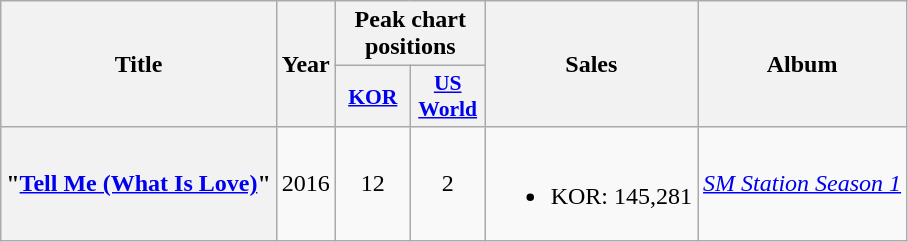<table class="wikitable plainrowheaders" style="text-align:center">
<tr>
<th scope="col" rowspan="2">Title</th>
<th scope="col" rowspan="2">Year</th>
<th scope="col" colspan="2">Peak chart positions</th>
<th scope="col" rowspan="2">Sales<br></th>
<th scope="col" rowspan="2">Album</th>
</tr>
<tr>
<th style="width:3em;font-size:90%"><a href='#'>KOR</a><br></th>
<th style="width:3em;font-size:90%"><a href='#'>US<br>World</a><br></th>
</tr>
<tr>
<th scope="row">"<a href='#'>Tell Me (What Is Love)</a>"<br></th>
<td>2016</td>
<td>12</td>
<td>2</td>
<td><br><ul><li>KOR: 145,281</li></ul></td>
<td><em><a href='#'>SM Station Season 1</a></em></td>
</tr>
</table>
